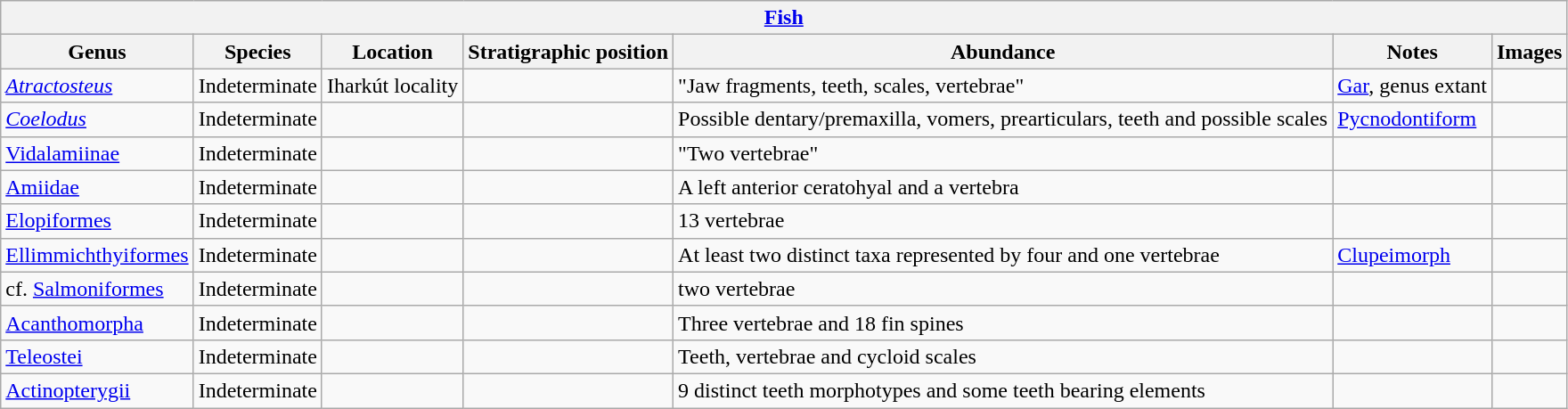<table class="wikitable" align="center">
<tr>
<th colspan="7" align="center"><strong><a href='#'>Fish</a></strong></th>
</tr>
<tr>
<th>Genus</th>
<th>Species</th>
<th>Location</th>
<th>Stratigraphic position</th>
<th>Abundance</th>
<th>Notes</th>
<th>Images</th>
</tr>
<tr>
<td><em><a href='#'>Atractosteus</a></em></td>
<td>Indeterminate</td>
<td>Iharkút locality</td>
<td></td>
<td>"Jaw fragments, teeth, scales, vertebrae"</td>
<td><a href='#'>Gar</a>, genus extant</td>
<td></td>
</tr>
<tr>
<td><em><a href='#'>Coelodus</a></em></td>
<td>Indeterminate</td>
<td></td>
<td></td>
<td>Possible dentary/premaxilla, vomers, prearticulars, teeth and possible scales</td>
<td><a href='#'>Pycnodontiform</a></td>
<td></td>
</tr>
<tr>
<td><a href='#'>Vidalamiinae</a></td>
<td>Indeterminate</td>
<td></td>
<td></td>
<td>"Two vertebrae"</td>
<td></td>
<td></td>
</tr>
<tr>
<td><a href='#'>Amiidae</a></td>
<td>Indeterminate</td>
<td></td>
<td></td>
<td>A left anterior ceratohyal and a vertebra</td>
<td></td>
<td></td>
</tr>
<tr>
<td><a href='#'>Elopiformes</a></td>
<td>Indeterminate</td>
<td></td>
<td></td>
<td>13 vertebrae</td>
<td></td>
<td></td>
</tr>
<tr>
<td><a href='#'>Ellimmichthyiformes</a></td>
<td>Indeterminate</td>
<td></td>
<td></td>
<td>At least two distinct taxa represented by four and one vertebrae</td>
<td><a href='#'>Clupeimorph</a></td>
<td></td>
</tr>
<tr>
<td>cf. <a href='#'>Salmoniformes</a></td>
<td>Indeterminate</td>
<td></td>
<td></td>
<td>two vertebrae</td>
<td></td>
<td></td>
</tr>
<tr>
<td><a href='#'>Acanthomorpha</a></td>
<td>Indeterminate</td>
<td></td>
<td></td>
<td>Three vertebrae and 18 fin spines</td>
<td></td>
<td></td>
</tr>
<tr>
<td><a href='#'>Teleostei</a></td>
<td>Indeterminate</td>
<td></td>
<td></td>
<td>Teeth, vertebrae and cycloid scales</td>
<td></td>
<td></td>
</tr>
<tr>
<td><a href='#'>Actinopterygii</a></td>
<td>Indeterminate</td>
<td></td>
<td></td>
<td>9 distinct teeth morphotypes and some teeth bearing elements</td>
<td></td>
<td></td>
</tr>
</table>
